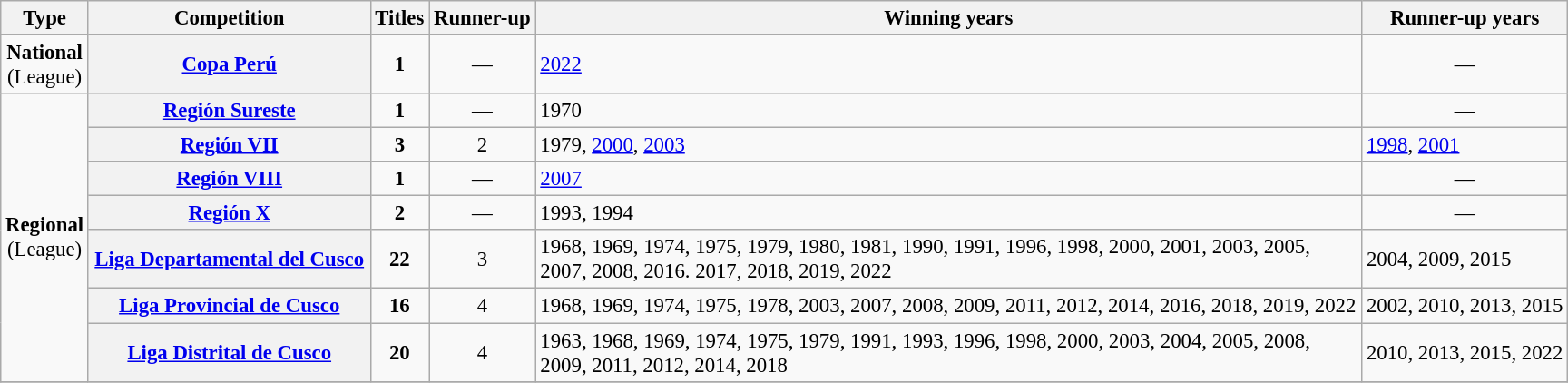<table class="wikitable plainrowheaders" style="font-size:95%; text-align:center;">
<tr>
<th>Type</th>
<th width=200px>Competition</th>
<th>Titles</th>
<th>Runner-up</th>
<th width=600px>Winning years</th>
<th>Runner-up years</th>
</tr>
<tr>
<td rowspan=1><strong>National</strong><br>(League)</td>
<th scope="col"><a href='#'>Copa Perú</a></th>
<td><strong>1</strong></td>
<td style="text-align:center;">—</td>
<td align="left"><a href='#'>2022</a></td>
<td style="text-align:center;">—</td>
</tr>
<tr>
<td rowspan=7><strong>Regional</strong><br>(League)</td>
<th scope=col><a href='#'>Región Sureste</a></th>
<td><strong>1</strong></td>
<td style="text-align:center;">—</td>
<td align="left">1970</td>
<td style="text-align:center;">—</td>
</tr>
<tr>
<th scope=col><a href='#'>Región VII</a></th>
<td><strong>3</strong></td>
<td>2</td>
<td align="left">1979, <a href='#'>2000</a>, <a href='#'>2003</a></td>
<td align="left"><a href='#'>1998</a>, <a href='#'>2001</a></td>
</tr>
<tr>
<th scope=col><a href='#'>Región VIII</a></th>
<td><strong>1</strong></td>
<td style="text-align:center;">—</td>
<td align="left"><a href='#'>2007</a></td>
<td style="text-align:center;">—</td>
</tr>
<tr>
<th scope=col><a href='#'>Región X</a></th>
<td><strong>2</strong></td>
<td style="text-align:center;">—</td>
<td align="left">1993, 1994</td>
<td style="text-align:center;">—</td>
</tr>
<tr>
<th scope=col><a href='#'>Liga Departamental del Cusco</a></th>
<td><strong>22</strong></td>
<td>3</td>
<td align="left">1968, 1969, 1974, 1975, 1979, 1980, 1981, 1990, 1991, 1996, 1998, 2000, 2001, 2003, 2005, 2007, 2008, 2016. 2017, 2018, 2019, 2022</td>
<td align="left">2004, 2009, 2015</td>
</tr>
<tr>
<th scope=col><a href='#'>Liga Provincial de Cusco</a></th>
<td><strong>16</strong></td>
<td>4</td>
<td align="left">1968, 1969, 1974, 1975, 1978, 2003, 2007, 2008, 2009, 2011, 2012, 2014, 2016, 2018, 2019, 2022</td>
<td align="left">2002, 2010, 2013, 2015</td>
</tr>
<tr>
<th scope=col><a href='#'>Liga Distrital de Cusco</a></th>
<td><strong>20</strong></td>
<td>4</td>
<td align="left">1963, 1968, 1969, 1974, 1975, 1979, 1991, 1993, 1996, 1998, 2000, 2003, 2004, 2005, 2008, 2009, 2011, 2012, 2014, 2018</td>
<td align="left">2010, 2013, 2015, 2022</td>
</tr>
<tr>
</tr>
</table>
